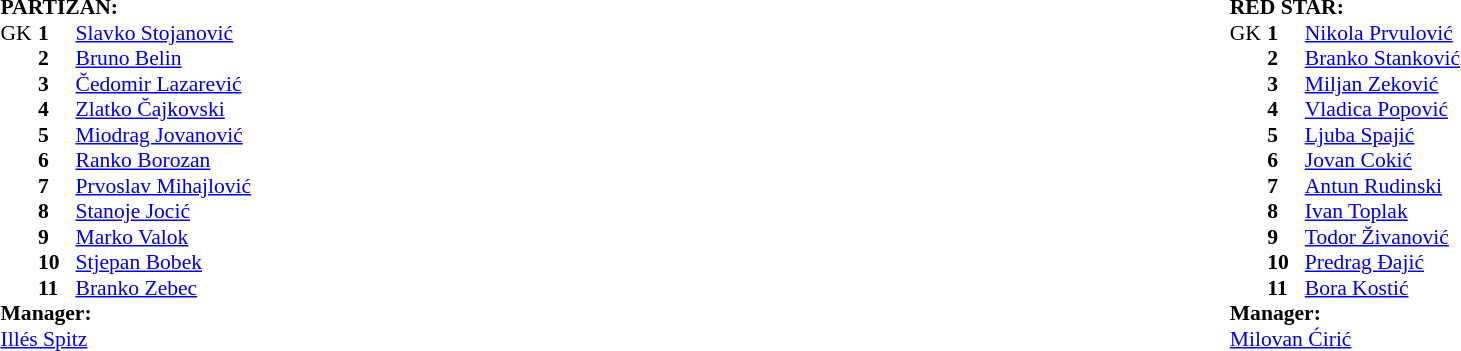<table width="100%">
<tr>
<td valign="top" width="50%"><br><table style="font-size: 90%" cellspacing="0" cellpadding="0">
<tr>
<td colspan="4"><strong>PARTIZAN:</strong></td>
</tr>
<tr>
<th width="25"></th>
<th width="25"></th>
<th width="200"></th>
<th></th>
</tr>
<tr>
<td>GK</td>
<td><strong>1</strong></td>
<td> <a href='#'>Slavko Stojanović</a></td>
</tr>
<tr>
<td></td>
<td><strong>2</strong></td>
<td>  <a href='#'>Bruno Belin</a></td>
</tr>
<tr>
<td></td>
<td><strong>3</strong></td>
<td> <a href='#'>Čedomir Lazarević</a></td>
</tr>
<tr>
<td></td>
<td><strong>4</strong></td>
<td> <a href='#'>Zlatko Čajkovski</a></td>
</tr>
<tr>
<td></td>
<td><strong>5</strong></td>
<td> <a href='#'>Miodrag Jovanović</a></td>
</tr>
<tr>
<td></td>
<td><strong>6</strong></td>
<td> <a href='#'>Ranko Borozan</a></td>
</tr>
<tr>
<td></td>
<td><strong>7</strong></td>
<td> <a href='#'>Prvoslav Mihajlović</a></td>
</tr>
<tr>
<td></td>
<td><strong>8</strong></td>
<td> <a href='#'>Stanoje Jocić</a></td>
</tr>
<tr>
<td></td>
<td><strong>9</strong></td>
<td> <a href='#'>Marko Valok</a></td>
</tr>
<tr>
<td></td>
<td><strong>10</strong></td>
<td> <a href='#'>Stjepan Bobek</a></td>
</tr>
<tr>
<td></td>
<td><strong>11</strong></td>
<td> <a href='#'>Branko Zebec</a></td>
</tr>
<tr>
<td colspan=4><strong>Manager:</strong></td>
</tr>
<tr>
<td colspan="4"> <a href='#'>Illés Spitz</a></td>
</tr>
</table>
</td>
<td valign="top" width="50%"><br><table style="font-size: 90%" cellspacing="0" cellpadding="0" align="center">
<tr>
<td colspan="4"><strong>RED STAR:</strong></td>
</tr>
<tr>
<th width="25"></th>
<th width="25"></th>
<th width="200"></th>
<th></th>
</tr>
<tr>
<td>GK</td>
<td><strong>1</strong></td>
<td> <a href='#'>Nikola Prvulović</a></td>
</tr>
<tr>
<td></td>
<td><strong>2</strong></td>
<td> <a href='#'>Branko Stanković</a></td>
</tr>
<tr>
<td></td>
<td><strong>3</strong></td>
<td> <a href='#'>Miljan Zeković</a></td>
</tr>
<tr>
<td></td>
<td><strong>4</strong></td>
<td> <a href='#'>Vladica Popović</a></td>
</tr>
<tr>
<td></td>
<td><strong>5</strong></td>
<td> <a href='#'>Ljuba Spajić</a></td>
</tr>
<tr>
<td></td>
<td><strong>6</strong></td>
<td> <a href='#'>Jovan Cokić</a></td>
</tr>
<tr>
<td></td>
<td><strong>7</strong></td>
<td> <a href='#'>Antun Rudinski</a></td>
</tr>
<tr>
<td></td>
<td><strong>8</strong></td>
<td> <a href='#'>Ivan Toplak</a></td>
</tr>
<tr>
<td></td>
<td><strong>9</strong></td>
<td> <a href='#'>Todor Živanović</a></td>
</tr>
<tr>
<td></td>
<td><strong>10</strong></td>
<td> <a href='#'>Predrag Đajić</a></td>
</tr>
<tr>
<td></td>
<td><strong>11</strong></td>
<td> <a href='#'>Bora Kostić</a></td>
</tr>
<tr>
<td colspan=4><strong>Manager:</strong></td>
</tr>
<tr>
<td colspan="4"> <a href='#'>Milovan Ćirić</a></td>
</tr>
</table>
</td>
</tr>
</table>
